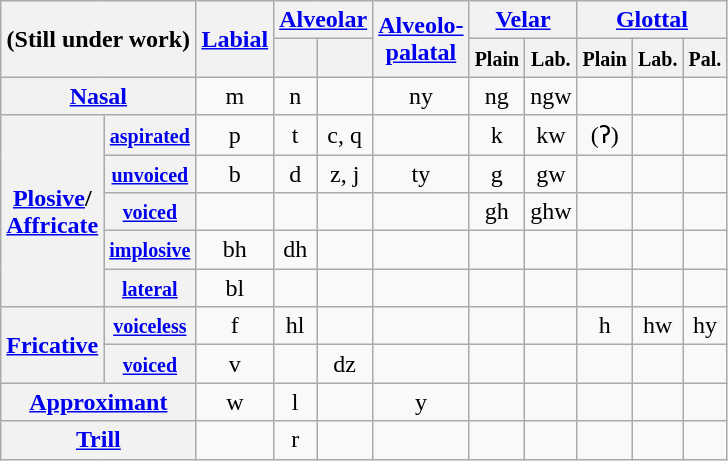<table class="wikitable" style="text-align:center;">
<tr>
<th colspan="2" rowspan="2">(Still under work)</th>
<th rowspan="2"><a href='#'>Labial</a></th>
<th colspan="2"><a href='#'>Alveolar</a></th>
<th rowspan="2"><strong><a href='#'>Alveolo-</a></strong><br><strong><a href='#'>palatal</a></strong></th>
<th colspan="2"><a href='#'>Velar</a></th>
<th colspan="3"><a href='#'>Glottal</a></th>
</tr>
<tr>
<th></th>
<th></th>
<th><small>Plain</small></th>
<th><small>Lab.</small></th>
<th><small>Plain</small></th>
<th><small>Lab.</small></th>
<th><small>Pal.</small></th>
</tr>
<tr>
<th colspan="2"><a href='#'>Nasal</a></th>
<td>m </td>
<td>n </td>
<td></td>
<td>ny </td>
<td>ng </td>
<td>ngw </td>
<td></td>
<td></td>
<td></td>
</tr>
<tr>
<th rowspan="5"><a href='#'>Plosive</a>/<br><a href='#'>Affricate</a></th>
<th><small><a href='#'>aspirated</a></small></th>
<td>p </td>
<td>t </td>
<td>c, q </td>
<td></td>
<td>k </td>
<td>kw </td>
<td>(ʔ)</td>
<td></td>
<td></td>
</tr>
<tr>
<th><small><a href='#'>unvoiced</a></small></th>
<td>b </td>
<td>d </td>
<td>z, j </td>
<td>ty </td>
<td>g </td>
<td>gw </td>
<td></td>
<td></td>
<td></td>
</tr>
<tr>
<th><small><a href='#'>voiced</a></small></th>
<td></td>
<td></td>
<td></td>
<td></td>
<td>gh </td>
<td>ghw </td>
<td></td>
<td></td>
<td></td>
</tr>
<tr>
<th><small><a href='#'>implosive</a></small></th>
<td>bh </td>
<td>dh </td>
<td></td>
<td></td>
<td></td>
<td></td>
<td></td>
<td></td>
<td></td>
</tr>
<tr>
<th><small><a href='#'>lateral</a></small></th>
<td>bl </td>
<td></td>
<td></td>
<td></td>
<td></td>
<td></td>
<td></td>
<td></td>
<td></td>
</tr>
<tr>
<th rowspan="2"><a href='#'>Fricative</a></th>
<th><small><a href='#'>voiceless</a></small></th>
<td>f </td>
<td>hl </td>
<td></td>
<td></td>
<td></td>
<td></td>
<td>h </td>
<td>hw </td>
<td>hy </td>
</tr>
<tr>
<th><small><a href='#'>voiced</a></small></th>
<td>v </td>
<td></td>
<td>dz </td>
<td></td>
<td></td>
<td></td>
<td></td>
<td></td>
<td></td>
</tr>
<tr>
<th colspan="2"><a href='#'>Approximant</a></th>
<td>w </td>
<td>l </td>
<td></td>
<td>y </td>
<td></td>
<td></td>
<td></td>
<td></td>
<td></td>
</tr>
<tr>
<th colspan="2"><a href='#'>Trill</a></th>
<td></td>
<td>r </td>
<td></td>
<td></td>
<td></td>
<td></td>
<td></td>
<td></td>
<td></td>
</tr>
</table>
